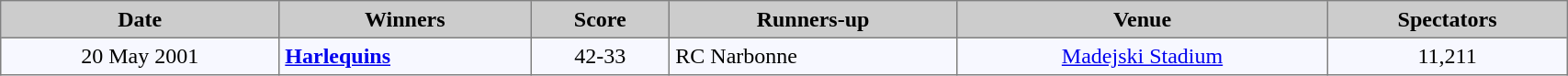<table bgcolor="#f7f8ff" cellpadding="4" width="90%" cellspacing="0" border="1" style="font-size: 100%; border: grey solid 1px; border-collapse: collapse;">
<tr bgcolor="#CCCCCC">
<td align=center><strong>Date</strong></td>
<td align=center><strong>Winners</strong></td>
<td align=center><strong>Score</strong></td>
<td align=center><strong>Runners-up</strong></td>
<td align=center><strong>Venue</strong></td>
<td align=center><strong>Spectators</strong></td>
</tr>
<tr>
<td align=center>20 May 2001</td>
<td> <strong><a href='#'>Harlequins</a></strong></td>
<td align=center>42-33</td>
<td> RC Narbonne</td>
<td align=center><a href='#'>Madejski Stadium</a></td>
<td align=center>11,211</td>
</tr>
</table>
